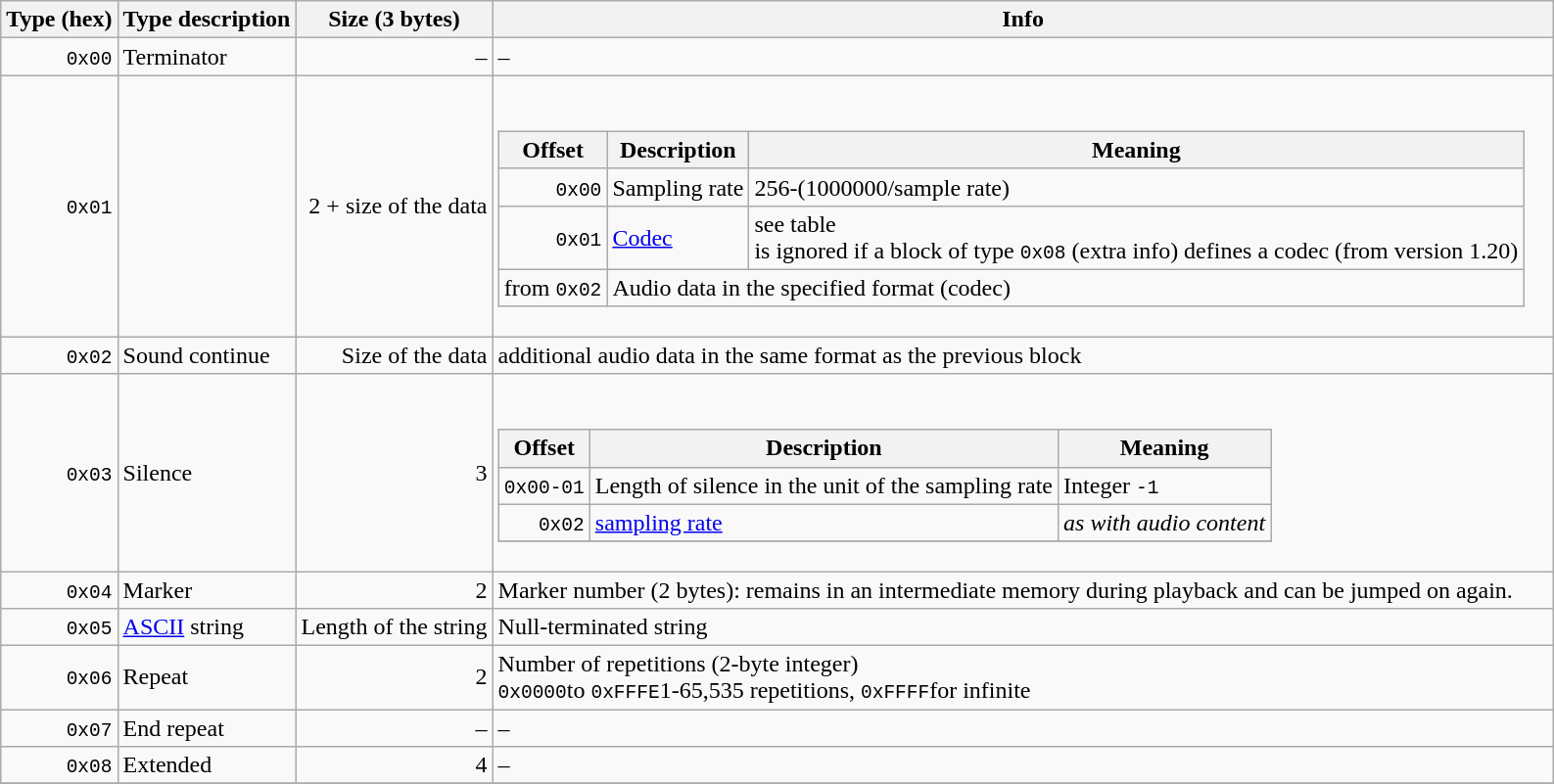<table class="wikitable">
<tr>
<th>Type (hex)</th>
<th>Type description</th>
<th>Size (3 bytes)</th>
<th>Info</th>
</tr>
<tr>
<td align="right"><code>0x00</code></td>
<td>Terminator</td>
<td align="right">–</td>
<td>–</td>
</tr>
<tr>
<td align="right"><code>0x01</code></td>
<td></td>
<td align="right">2 + size of the data</td>
<td><br><table class="wikitable">
<tr>
<th>Offset</th>
<th>Description</th>
<th>Meaning</th>
</tr>
<tr>
<td align="right"><code>0x00</code></td>
<td>Sampling rate</td>
<td>256-(1000000/sample rate)</td>
</tr>
<tr>
<td align="right"><code>0x01</code></td>
<td><a href='#'>Codec</a></td>
<td>see table<br>is ignored if a block of type <code>0x08</code> (extra info) defines a codec (from version 1.20)</td>
</tr>
<tr>
<td align="right">from <code>0x02</code></td>
<td colspan="2">Audio data in the specified format (codec)</td>
</tr>
</table>
</td>
</tr>
<tr>
<td align="right"><code>0x02</code></td>
<td>Sound continue</td>
<td align="right">Size of the data</td>
<td>additional audio data in the same format as the previous block</td>
</tr>
<tr>
<td align="right"><code>0x03</code></td>
<td>Silence</td>
<td align="right">3</td>
<td><br><table class="wikitable">
<tr>
<th>Offset</th>
<th>Description</th>
<th>Meaning</th>
</tr>
<tr>
<td align="right"><code>0x00-01</code></td>
<td>Length of silence in the unit of the sampling rate</td>
<td>Integer <code>-1</code></td>
</tr>
<tr>
<td align="right"><code>0x02</code></td>
<td><a href='#'>sampling rate</a></td>
<td><em>as with audio content</em></td>
</tr>
<tr>
</tr>
</table>
</td>
</tr>
<tr>
<td align="right"><code>0x04</code></td>
<td>Marker</td>
<td align="right">2</td>
<td>Marker number (2 bytes): remains in an intermediate memory during playback and can be jumped on again.</td>
</tr>
<tr>
<td align="right"><code>0x05</code></td>
<td><a href='#'>ASCII</a> string</td>
<td align="right">Length of the string</td>
<td>Null-terminated string</td>
</tr>
<tr>
<td align="right"><code>0x06</code></td>
<td>Repeat</td>
<td align="right">2</td>
<td>Number of repetitions (2-byte integer)<br><code>0x0000</code>to <code>0xFFFE</code>1-65,535 repetitions, <code>0xFFFF</code>for infinite</td>
</tr>
<tr>
<td align="right"><code>0x07</code></td>
<td>End repeat</td>
<td align="right">–</td>
<td>–</td>
</tr>
<tr>
<td align="right"><code>0x08</code></td>
<td>Extended</td>
<td align="right">4</td>
<td>–</td>
</tr>
<tr>
</tr>
</table>
